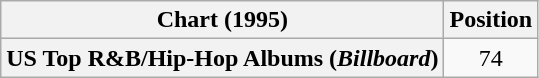<table class="wikitable plainrowheaders" style="text-align:center">
<tr>
<th scope="col">Chart (1995)</th>
<th scope="col">Position</th>
</tr>
<tr>
<th scope="row">US Top R&B/Hip-Hop Albums (<em>Billboard</em>)</th>
<td>74</td>
</tr>
</table>
